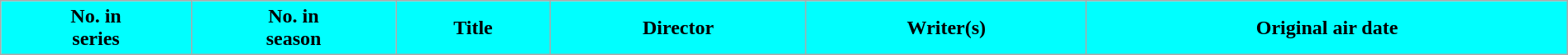<table class="wikitable plainrowheaders" style="width:100%; margin:auto; ">
<tr>
<th scope="col" style="background:#00FFFF; color:#000;">No. in<br>series</th>
<th scope="col" style="background:#00FFFF; color:#000;">No. in<br>season</th>
<th scope="col" style="background:#00FFFF; color:#000;">Title</th>
<th scope="col" style="background:#00FFFF; color:#000;">Director</th>
<th scope="col" style="background:#00FFFF; color:#000;">Writer(s)</th>
<th scope="col" style="background:#00FFFF; color:#000;">Original air date<br>


















</th>
</tr>
</table>
